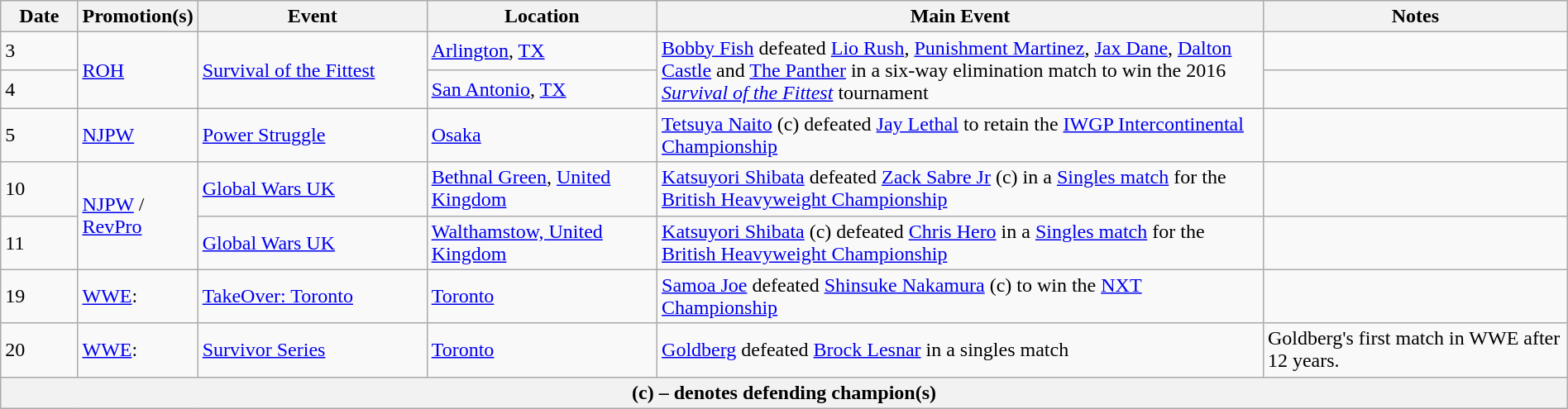<table class="wikitable" style="width:100%;">
<tr>
<th width=5%>Date</th>
<th width=5%>Promotion(s)</th>
<th width=15%>Event</th>
<th width=15%>Location</th>
<th width=40%>Main Event</th>
<th width=20%>Notes</th>
</tr>
<tr>
<td>3</td>
<td rowspan=2><a href='#'>ROH</a></td>
<td rowspan=2><a href='#'>Survival of the Fittest</a></td>
<td><a href='#'>Arlington</a>, <a href='#'>TX</a></td>
<td rowspan=2><a href='#'>Bobby Fish</a> defeated <a href='#'>Lio Rush</a>, <a href='#'>Punishment Martinez</a>, <a href='#'>Jax Dane</a>, <a href='#'>Dalton Castle</a> and <a href='#'>The Panther</a> in a six-way elimination match to win the 2016 <em><a href='#'>Survival of the Fittest</a></em> tournament</td>
<td></td>
</tr>
<tr>
<td>4</td>
<td><a href='#'>San Antonio</a>, <a href='#'>TX</a></td>
<td></td>
</tr>
<tr>
<td>5</td>
<td><a href='#'>NJPW</a></td>
<td><a href='#'>Power Struggle</a></td>
<td><a href='#'>Osaka</a></td>
<td><a href='#'>Tetsuya Naito</a> (c) defeated <a href='#'>Jay Lethal</a> to retain the <a href='#'>IWGP Intercontinental Championship</a></td>
<td></td>
</tr>
<tr>
<td>10</td>
<td rowspan=2><a href='#'>NJPW</a> / <a href='#'>RevPro</a></td>
<td><a href='#'>Global Wars UK</a></td>
<td><a href='#'>Bethnal Green</a>, <a href='#'>United Kingdom</a></td>
<td><a href='#'>Katsuyori Shibata</a> defeated <a href='#'>Zack Sabre Jr</a> (c) in a <a href='#'>Singles match</a> for the <a href='#'>British Heavyweight Championship</a></td>
<td></td>
</tr>
<tr>
<td>11</td>
<td><a href='#'>Global Wars UK</a></td>
<td><a href='#'>Walthamstow, United Kingdom</a></td>
<td><a href='#'>Katsuyori Shibata</a> (c) defeated <a href='#'>Chris Hero</a> in a <a href='#'>Singles match</a> for the <a href='#'>British Heavyweight Championship</a></td>
<td></td>
</tr>
<tr>
<td>19</td>
<td><a href='#'>WWE</a>:<br></td>
<td><a href='#'>TakeOver: Toronto</a></td>
<td><a href='#'>Toronto</a></td>
<td><a href='#'>Samoa Joe</a> defeated <a href='#'>Shinsuke Nakamura</a> (c) to win the <a href='#'>NXT Championship</a></td>
<td></td>
</tr>
<tr>
<td>20</td>
<td><a href='#'>WWE</a>:<br></td>
<td><a href='#'>Survivor Series</a></td>
<td><a href='#'>Toronto</a></td>
<td><a href='#'>Goldberg</a> defeated <a href='#'>Brock Lesnar</a> in a singles match</td>
<td>Goldberg's first match in WWE after 12 years.</td>
</tr>
<tr>
<th colspan="6">(c) – denotes defending champion(s)</th>
</tr>
</table>
